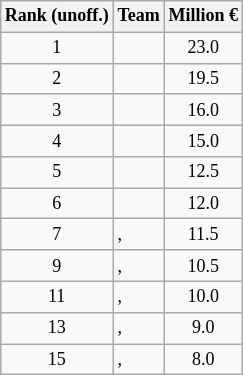<table class="wikitable" style="font-size:12px; text-align:center; float:right; margin:0.5em 0 1em 1em;">
<tr>
<th>Rank (unoff.)</th>
<th>Team</th>
<th>Million €</th>
</tr>
<tr>
<td>1</td>
<td style="text-align:left;"></td>
<td>23.0</td>
</tr>
<tr>
<td>2</td>
<td style="text-align:left;"></td>
<td>19.5</td>
</tr>
<tr>
<td>3</td>
<td style="text-align:left;"></td>
<td>16.0</td>
</tr>
<tr>
<td>4</td>
<td style="text-align:left;"></td>
<td>15.0</td>
</tr>
<tr>
<td>5</td>
<td style="text-align:left;"></td>
<td>12.5</td>
</tr>
<tr>
<td>6</td>
<td style="text-align:left;"></td>
<td>12.0</td>
</tr>
<tr>
<td>7</td>
<td style="text-align:left;">, </td>
<td>11.5</td>
</tr>
<tr>
<td>9</td>
<td style="text-align:left;">, </td>
<td>10.5</td>
</tr>
<tr>
<td>11</td>
<td style="text-align:left;">, </td>
<td>10.0</td>
</tr>
<tr>
<td>13</td>
<td style="text-align:left;">, </td>
<td>9.0</td>
</tr>
<tr>
<td>15</td>
<td style="text-align:left;">, </td>
<td>8.0</td>
</tr>
</table>
